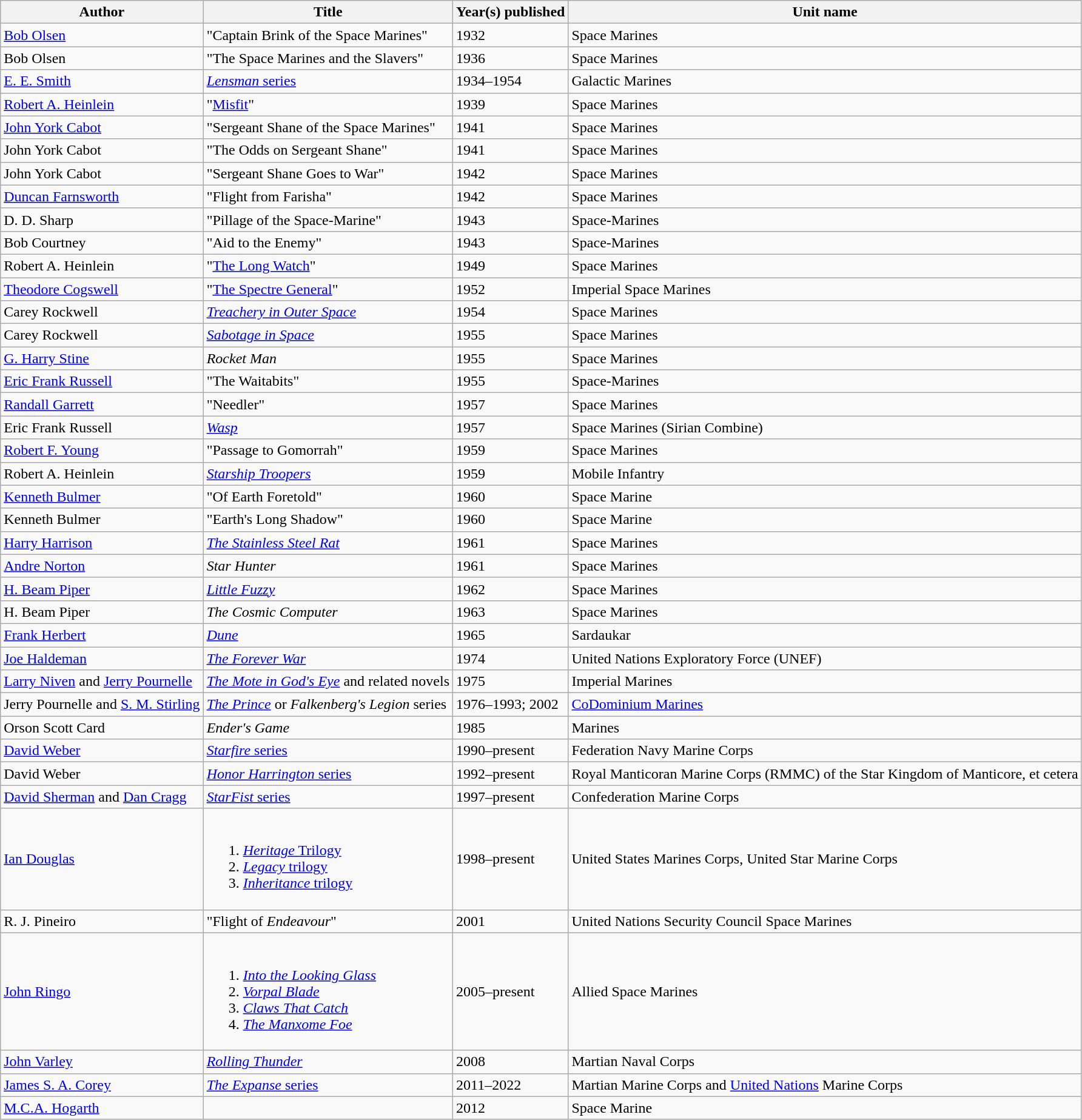<table class="wikitable">
<tr>
<th>Author</th>
<th>Title</th>
<th>Year(s) published</th>
<th>Unit name</th>
</tr>
<tr>
<td><a href='#'>Bob Olsen</a></td>
<td>"Captain Brink of the Space Marines"</td>
<td>1932</td>
<td>Space Marines</td>
</tr>
<tr>
<td>Bob Olsen</td>
<td>"The Space Marines and the Slavers"</td>
<td>1936</td>
<td>Space Marines</td>
</tr>
<tr>
<td><a href='#'>E. E. Smith</a></td>
<td><a href='#'><em>Lensman</em> series</a></td>
<td>1934–1954</td>
<td>Galactic Marines</td>
</tr>
<tr>
<td><a href='#'>Robert A. Heinlein</a></td>
<td>"<a href='#'>Misfit</a>"</td>
<td>1939</td>
<td>Space Marines</td>
</tr>
<tr>
<td><a href='#'>John York Cabot</a></td>
<td>"Sergeant Shane of the Space Marines"</td>
<td>1941</td>
<td>Space Marines</td>
</tr>
<tr>
<td>John York Cabot</td>
<td>"The Odds on Sergeant Shane"</td>
<td>1941</td>
<td>Space Marines</td>
</tr>
<tr>
<td>John York Cabot</td>
<td>"Sergeant Shane Goes to War"</td>
<td>1942</td>
<td>Space Marines</td>
</tr>
<tr>
<td><a href='#'>Duncan Farnsworth</a></td>
<td>"Flight from Farisha"</td>
<td>1942</td>
<td>Space Marines</td>
</tr>
<tr>
<td>D. D. Sharp</td>
<td>"Pillage of the Space-Marine"</td>
<td>1943</td>
<td>Space-Marines</td>
</tr>
<tr>
<td>Bob Courtney</td>
<td>"Aid to the Enemy"</td>
<td>1943</td>
<td>Space-Marines</td>
</tr>
<tr>
<td>Robert A. Heinlein</td>
<td>"<a href='#'>The Long Watch</a>"</td>
<td>1949</td>
<td>Space Marines</td>
</tr>
<tr>
<td><a href='#'>Theodore Cogswell</a></td>
<td>"<a href='#'>The Spectre General</a>"</td>
<td>1952</td>
<td>Imperial Space Marines</td>
</tr>
<tr>
<td>Carey Rockwell</td>
<td><em><a href='#'>Treachery in Outer Space</a></em></td>
<td>1954</td>
<td>Space Marines</td>
</tr>
<tr>
<td>Carey Rockwell</td>
<td><em><a href='#'>Sabotage in Space</a></em></td>
<td>1955</td>
<td>Space Marines</td>
</tr>
<tr>
<td><a href='#'>G. Harry Stine</a></td>
<td><em>Rocket Man</em></td>
<td>1955</td>
<td>Space Marines</td>
</tr>
<tr>
<td><a href='#'>Eric Frank Russell</a></td>
<td>"The Waitabits"</td>
<td>1955</td>
<td>Space-Marines</td>
</tr>
<tr>
<td><a href='#'>Randall Garrett</a></td>
<td>"Needler"</td>
<td>1957</td>
<td>Space Marines</td>
</tr>
<tr>
<td>Eric Frank Russell</td>
<td><em><a href='#'>Wasp</a></em></td>
<td>1957</td>
<td>Space Marines (Sirian Combine)</td>
</tr>
<tr>
<td><a href='#'>Robert F. Young</a></td>
<td>"Passage to Gomorrah"</td>
<td>1959</td>
<td>Space Marines</td>
</tr>
<tr>
<td>Robert A. Heinlein</td>
<td><em><a href='#'>Starship Troopers</a></em></td>
<td>1959</td>
<td>Mobile Infantry</td>
</tr>
<tr>
<td><a href='#'>Kenneth Bulmer</a></td>
<td>"Of Earth Foretold"</td>
<td>1960</td>
<td>Space Marine</td>
</tr>
<tr>
<td>Kenneth Bulmer</td>
<td>"Earth's Long Shadow"</td>
<td>1960</td>
<td>Space Marine</td>
</tr>
<tr>
<td><a href='#'>Harry Harrison</a></td>
<td><em><a href='#'>The Stainless Steel Rat</a></em></td>
<td>1961</td>
<td>Space Marines</td>
</tr>
<tr>
<td><a href='#'>Andre Norton</a></td>
<td><em>Star Hunter</em></td>
<td>1961</td>
<td>Space Marines</td>
</tr>
<tr>
<td><a href='#'>H. Beam Piper</a></td>
<td><em><a href='#'>Little Fuzzy</a></em></td>
<td>1962</td>
<td>Space Marines</td>
</tr>
<tr>
<td>H. Beam Piper</td>
<td><em>The Cosmic Computer</em></td>
<td>1963</td>
<td>Space Marines</td>
</tr>
<tr>
<td><a href='#'>Frank Herbert</a></td>
<td><em><a href='#'>Dune</a></em></td>
<td>1965</td>
<td>Sardaukar</td>
</tr>
<tr>
<td><a href='#'>Joe Haldeman</a></td>
<td><em><a href='#'>The Forever War</a></em></td>
<td>1974</td>
<td>United Nations Exploratory Force (UNEF)</td>
</tr>
<tr>
<td><a href='#'>Larry Niven</a> and <a href='#'>Jerry Pournelle</a></td>
<td><em><a href='#'>The Mote in God's Eye</a></em> and related novels</td>
<td>1975</td>
<td>Imperial Marines</td>
</tr>
<tr>
<td>Jerry Pournelle and <a href='#'>S. M. Stirling</a></td>
<td><em><a href='#'>The Prince</a></em> or <em>Falkenberg's Legion</em> series</td>
<td>1976–1993; 2002</td>
<td><a href='#'>CoDominium Marines</a></td>
</tr>
<tr>
<td>Orson Scott Card</td>
<td><em>Ender's Game</em></td>
<td>1985</td>
<td>Marines</td>
</tr>
<tr>
<td><a href='#'>David Weber</a></td>
<td><a href='#'><em>Starfire</em> series</a></td>
<td>1990–present</td>
<td>Federation Navy Marine Corps</td>
</tr>
<tr>
<td>David Weber</td>
<td><a href='#'><em>Honor Harrington</em> series</a></td>
<td>1992–present</td>
<td>Royal Manticoran Marine Corps (RMMC) of the Star Kingdom of Manticore, et cetera</td>
</tr>
<tr>
<td><a href='#'>David Sherman</a> and <a href='#'>Dan Cragg</a></td>
<td><a href='#'><em>StarFist</em> series</a></td>
<td>1997–present</td>
<td>Confederation Marine Corps</td>
</tr>
<tr>
<td><a href='#'>Ian Douglas</a></td>
<td><br><ol><li><a href='#'><em>Heritage</em> Trilogy</a></li><li><a href='#'><em>Legacy</em> trilogy</a></li><li><a href='#'><em>Inheritance</em> trilogy</a></li></ol></td>
<td>1998–present</td>
<td>United States Marines Corps, United Star Marine Corps</td>
</tr>
<tr>
<td>R. J. Pineiro</td>
<td>"Flight of <em>Endeavour</em>"</td>
<td>2001</td>
<td>United Nations Security Council Space Marines</td>
</tr>
<tr>
<td><a href='#'>John Ringo</a></td>
<td><br><ol><li><em><a href='#'>Into the Looking Glass</a></em></li><li><em><a href='#'>Vorpal Blade</a></em></li><li><em><a href='#'>Claws That Catch</a></em></li><li><em><a href='#'>The Manxome Foe</a></em></li></ol></td>
<td>2005–present</td>
<td>Allied Space Marines</td>
</tr>
<tr>
<td><a href='#'>John Varley</a></td>
<td><em><a href='#'>Rolling Thunder</a></em></td>
<td>2008</td>
<td>Martian Naval Corps</td>
</tr>
<tr>
<td><a href='#'>James S. A. Corey</a></td>
<td><a href='#'><em>The Expanse</em> series</a></td>
<td>2011–2022</td>
<td>Martian Marine Corps and <a href='#'>United Nations</a> Marine Corps</td>
</tr>
<tr>
<td><a href='#'>M.C.A. Hogarth</a></td>
<td><em></em></td>
<td>2012</td>
<td>Space Marine</td>
</tr>
</table>
